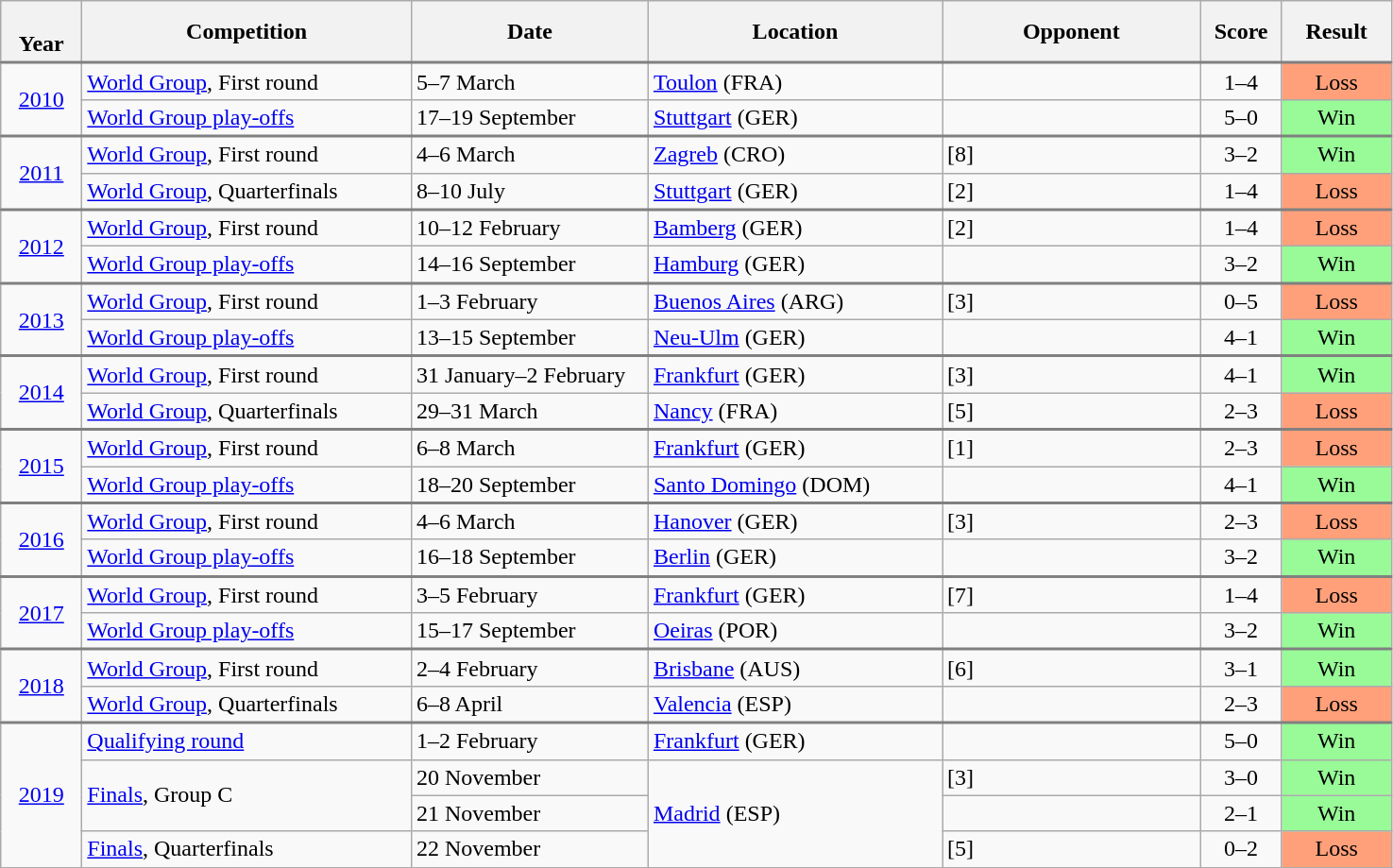<table class="wikitable collapsible collapsed nowrap">
<tr>
<th width="50"><br> Year</th>
<th width="225">Competition</th>
<th width="160">Date</th>
<th width="200">Location</th>
<th width="175">Opponent</th>
<th width="50">Score</th>
<th width="70">Result</th>
</tr>
<tr style="border-top:2px solid gray;">
<td align="center" rowspan="2"><a href='#'>2010</a></td>
<td><a href='#'>World Group</a>, First round</td>
<td>5–7 March</td>
<td><a href='#'>Toulon</a> (FRA)</td>
<td></td>
<td align="center">1–4</td>
<td align="center" bgcolor="#FFA07A">Loss</td>
</tr>
<tr>
<td><a href='#'>World Group play-offs</a></td>
<td>17–19 September</td>
<td><a href='#'>Stuttgart</a> (GER)</td>
<td></td>
<td align="center">5–0</td>
<td align="center" bgcolor="#98FB98">Win</td>
</tr>
<tr style="border-top:2px solid gray;">
<td align="center" rowspan="2"><a href='#'>2011</a></td>
<td><a href='#'>World Group</a>, First round</td>
<td>4–6 March</td>
<td><a href='#'>Zagreb</a> (CRO)</td>
<td> [8]</td>
<td align="center">3–2</td>
<td align="center" bgcolor="#98FB98">Win</td>
</tr>
<tr>
<td><a href='#'>World Group</a>, Quarterfinals</td>
<td>8–10 July</td>
<td><a href='#'>Stuttgart</a> (GER)</td>
<td> [2]</td>
<td align="center">1–4</td>
<td align="center" bgcolor="#FFA07A">Loss</td>
</tr>
<tr style="border-top:2px solid gray;">
<td align="center" rowspan="2"><a href='#'>2012</a></td>
<td><a href='#'>World Group</a>, First round</td>
<td>10–12 February</td>
<td><a href='#'>Bamberg</a> (GER)</td>
<td> [2]</td>
<td align="center">1–4</td>
<td align="center" bgcolor="#FFA07A">Loss</td>
</tr>
<tr>
<td><a href='#'>World Group play-offs</a></td>
<td>14–16 September</td>
<td><a href='#'>Hamburg</a> (GER)</td>
<td></td>
<td align="center">3–2</td>
<td align="center" bgcolor="#98FB98">Win</td>
</tr>
<tr style="border-top:2px solid gray;">
<td align="center" rowspan="2"><a href='#'>2013</a></td>
<td><a href='#'>World Group</a>, First round</td>
<td>1–3 February</td>
<td><a href='#'>Buenos Aires</a> (ARG)</td>
<td> [3]</td>
<td align="center">0–5</td>
<td align="center" bgcolor="#FFA07A">Loss</td>
</tr>
<tr>
<td><a href='#'>World Group play-offs</a></td>
<td>13–15 September</td>
<td><a href='#'>Neu-Ulm</a> (GER)</td>
<td></td>
<td align="center">4–1</td>
<td align="center" bgcolor="#98FB98">Win</td>
</tr>
<tr style="border-top:2px solid gray;">
<td align="center" rowspan="2"><a href='#'>2014</a></td>
<td><a href='#'>World Group</a>, First round</td>
<td>31 January–2 February</td>
<td><a href='#'>Frankfurt</a> (GER)</td>
<td> [3]</td>
<td align="center">4–1</td>
<td align="center" bgcolor="#98FB98">Win</td>
</tr>
<tr>
<td><a href='#'>World Group</a>, Quarterfinals</td>
<td>29–31 March</td>
<td><a href='#'>Nancy</a> (FRA)</td>
<td> [5]</td>
<td align="center">2–3</td>
<td align="center" bgcolor="#FFA07A">Loss</td>
</tr>
<tr style="border-top:2px solid gray;">
<td align="center" rowspan="2"><a href='#'>2015</a></td>
<td><a href='#'>World Group</a>, First round</td>
<td>6–8 March</td>
<td><a href='#'>Frankfurt</a> (GER)</td>
<td> [1]</td>
<td align="center">2–3</td>
<td align="center" bgcolor="#FFA07A">Loss</td>
</tr>
<tr>
<td><a href='#'>World Group play-offs</a></td>
<td>18–20 September</td>
<td><a href='#'>Santo Domingo</a> (DOM)</td>
<td></td>
<td align="center">4–1</td>
<td align="center" bgcolor="#98FB98">Win</td>
</tr>
<tr style="border-top:2px solid gray;">
<td align="center" rowspan="2"><a href='#'>2016</a></td>
<td><a href='#'>World Group</a>, First round</td>
<td>4–6 March</td>
<td><a href='#'>Hanover</a> (GER)</td>
<td> [3]</td>
<td align="center">2–3</td>
<td align="center" bgcolor="#FFA07A">Loss</td>
</tr>
<tr>
<td><a href='#'>World Group play-offs</a></td>
<td>16–18 September</td>
<td><a href='#'>Berlin</a> (GER)</td>
<td></td>
<td align="center">3–2</td>
<td align="center" bgcolor="#98FB98">Win</td>
</tr>
<tr style="border-top:2px solid gray;">
<td align="center" rowspan=2><a href='#'>2017</a></td>
<td><a href='#'>World Group</a>, First round</td>
<td>3–5 February</td>
<td><a href='#'>Frankfurt</a> (GER)</td>
<td> [7]</td>
<td align="center">1–4</td>
<td align="center"  bgcolor="#FFA07A">Loss</td>
</tr>
<tr>
<td><a href='#'>World Group play-offs</a></td>
<td>15–17 September</td>
<td><a href='#'>Oeiras</a> (POR)</td>
<td></td>
<td align="center">3–2</td>
<td align="center" bgcolor="#98FB98">Win</td>
</tr>
<tr style="border-top:2px solid gray;">
<td align="center" rowspan=2><a href='#'>2018</a></td>
<td><a href='#'>World Group</a>, First round</td>
<td>2–4 February</td>
<td><a href='#'>Brisbane</a> (AUS)</td>
<td> [6]</td>
<td align="center">3–1</td>
<td align="center" bgcolor="#98FB98">Win</td>
</tr>
<tr>
<td><a href='#'>World Group</a>, Quarterfinals</td>
<td>6–8 April</td>
<td><a href='#'>Valencia</a> (ESP)</td>
<td></td>
<td align="center">2–3</td>
<td align="center"  bgcolor="#FFA07A">Loss</td>
</tr>
<tr style="border-top:2px solid gray;">
<td align="center" rowspan=4><a href='#'>2019</a></td>
<td><a href='#'>Qualifying round</a></td>
<td>1–2 February</td>
<td><a href='#'>Frankfurt</a> (GER)</td>
<td></td>
<td align="center">5–0</td>
<td align="center" bgcolor="#98FB98">Win</td>
</tr>
<tr>
<td rowspan=2><a href='#'>Finals</a>, Group C</td>
<td>20 November</td>
<td rowspan=3><a href='#'>Madrid</a> (ESP)</td>
<td> [3]</td>
<td align="center">3–0</td>
<td align="center" bgcolor="#98FB98">Win</td>
</tr>
<tr>
<td>21 November</td>
<td></td>
<td align="center">2–1</td>
<td align="center" bgcolor="#98FB98">Win</td>
</tr>
<tr>
<td><a href='#'>Finals</a>, Quarterfinals</td>
<td>22 November</td>
<td> [5]</td>
<td align="center">0–2</td>
<td align="center" bgcolor="#FFA07A">Loss</td>
</tr>
</table>
